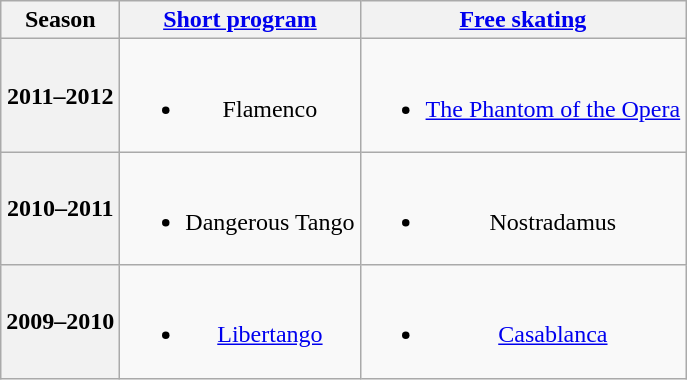<table class="wikitable" style="text-align:center">
<tr>
<th>Season</th>
<th><a href='#'>Short program</a></th>
<th><a href='#'>Free skating</a></th>
</tr>
<tr>
<th>2011–2012 <br> </th>
<td><br><ul><li>Flamenco <br></li></ul></td>
<td><br><ul><li><a href='#'>The Phantom of the Opera</a> <br></li></ul></td>
</tr>
<tr>
<th>2010–2011 <br> </th>
<td><br><ul><li>Dangerous Tango <br></li></ul></td>
<td><br><ul><li>Nostradamus <br></li></ul></td>
</tr>
<tr>
<th>2009–2010 <br> </th>
<td><br><ul><li><a href='#'>Libertango</a> <br></li></ul></td>
<td><br><ul><li><a href='#'>Casablanca</a> <br></li></ul></td>
</tr>
</table>
